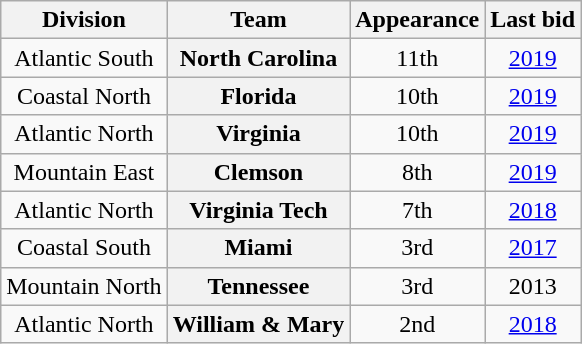<table class="wikitable sortable" style="text-align:center">
<tr>
<th>Division</th>
<th>Team</th>
<th>Appearance</th>
<th>Last bid</th>
</tr>
<tr>
<td>Atlantic South</td>
<th>North Carolina</th>
<td>11th</td>
<td><a href='#'>2019</a></td>
</tr>
<tr>
<td>Coastal North</td>
<th>Florida</th>
<td>10th</td>
<td><a href='#'>2019</a></td>
</tr>
<tr>
<td>Atlantic North</td>
<th>Virginia</th>
<td>10th</td>
<td><a href='#'>2019</a></td>
</tr>
<tr>
<td>Mountain East</td>
<th>Clemson</th>
<td>8th</td>
<td><a href='#'>2019</a></td>
</tr>
<tr>
<td>Atlantic North</td>
<th>Virginia Tech</th>
<td>7th</td>
<td><a href='#'>2018</a></td>
</tr>
<tr>
<td>Coastal South</td>
<th>Miami</th>
<td>3rd</td>
<td><a href='#'>2017</a></td>
</tr>
<tr>
<td>Mountain North</td>
<th>Tennessee</th>
<td>3rd</td>
<td>2013</td>
</tr>
<tr>
<td>Atlantic North</td>
<th>William & Mary</th>
<td>2nd</td>
<td><a href='#'>2018</a></td>
</tr>
</table>
